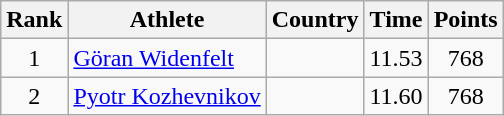<table class="wikitable sortable" style="text-align:center">
<tr>
<th>Rank</th>
<th>Athlete</th>
<th>Country</th>
<th>Time</th>
<th>Points</th>
</tr>
<tr>
<td>1</td>
<td align=left><a href='#'>Göran Widenfelt</a></td>
<td align=left></td>
<td>11.53</td>
<td>768</td>
</tr>
<tr>
<td>2</td>
<td align=left><a href='#'>Pyotr Kozhevnikov</a></td>
<td align=left></td>
<td>11.60</td>
<td>768</td>
</tr>
</table>
